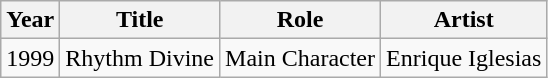<table class="wikitable sortable">
<tr>
<th>Year</th>
<th>Title</th>
<th>Role</th>
<th class="unsortable">Artist</th>
</tr>
<tr>
<td>1999</td>
<td>Rhythm Divine</td>
<td>Main Character</td>
<td>Enrique Iglesias</td>
</tr>
</table>
